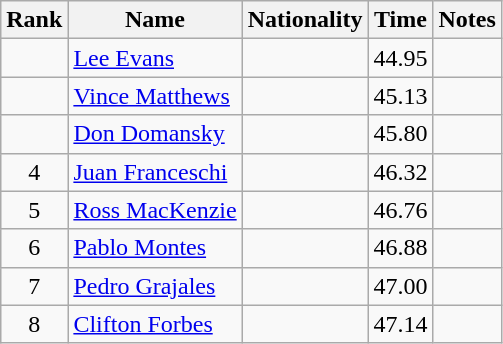<table class="wikitable sortable" style="text-align:center">
<tr>
<th>Rank</th>
<th>Name</th>
<th>Nationality</th>
<th>Time</th>
<th>Notes</th>
</tr>
<tr>
<td></td>
<td align=left><a href='#'>Lee Evans</a></td>
<td align=left></td>
<td>44.95</td>
<td></td>
</tr>
<tr>
<td></td>
<td align=left><a href='#'>Vince Matthews</a></td>
<td align=left></td>
<td>45.13</td>
<td></td>
</tr>
<tr>
<td></td>
<td align=left><a href='#'>Don Domansky</a></td>
<td align=left></td>
<td>45.80</td>
<td></td>
</tr>
<tr>
<td>4</td>
<td align=left><a href='#'>Juan Franceschi</a></td>
<td align=left></td>
<td>46.32</td>
<td></td>
</tr>
<tr>
<td>5</td>
<td align=left><a href='#'>Ross MacKenzie</a></td>
<td align=left></td>
<td>46.76</td>
<td></td>
</tr>
<tr>
<td>6</td>
<td align=left><a href='#'>Pablo Montes</a></td>
<td align=left></td>
<td>46.88</td>
<td></td>
</tr>
<tr>
<td>7</td>
<td align=left><a href='#'>Pedro Grajales</a></td>
<td align=left></td>
<td>47.00</td>
<td></td>
</tr>
<tr>
<td>8</td>
<td align=left><a href='#'>Clifton Forbes</a></td>
<td align=left></td>
<td>47.14</td>
<td></td>
</tr>
</table>
